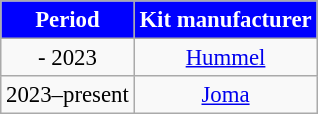<table class="wikitable" style="font-size: 95%; text-align:center">
<tr>
<th scope=col style="color:white; background:#0000FF">Period</th>
<th scope=col style="color:white; background:#0000FF">Kit manufacturer</th>
</tr>
<tr>
<td>- 2023</td>
<td> <a href='#'>Hummel</a></td>
</tr>
<tr>
<td>2023–present</td>
<td> <a href='#'>Joma</a></td>
</tr>
</table>
